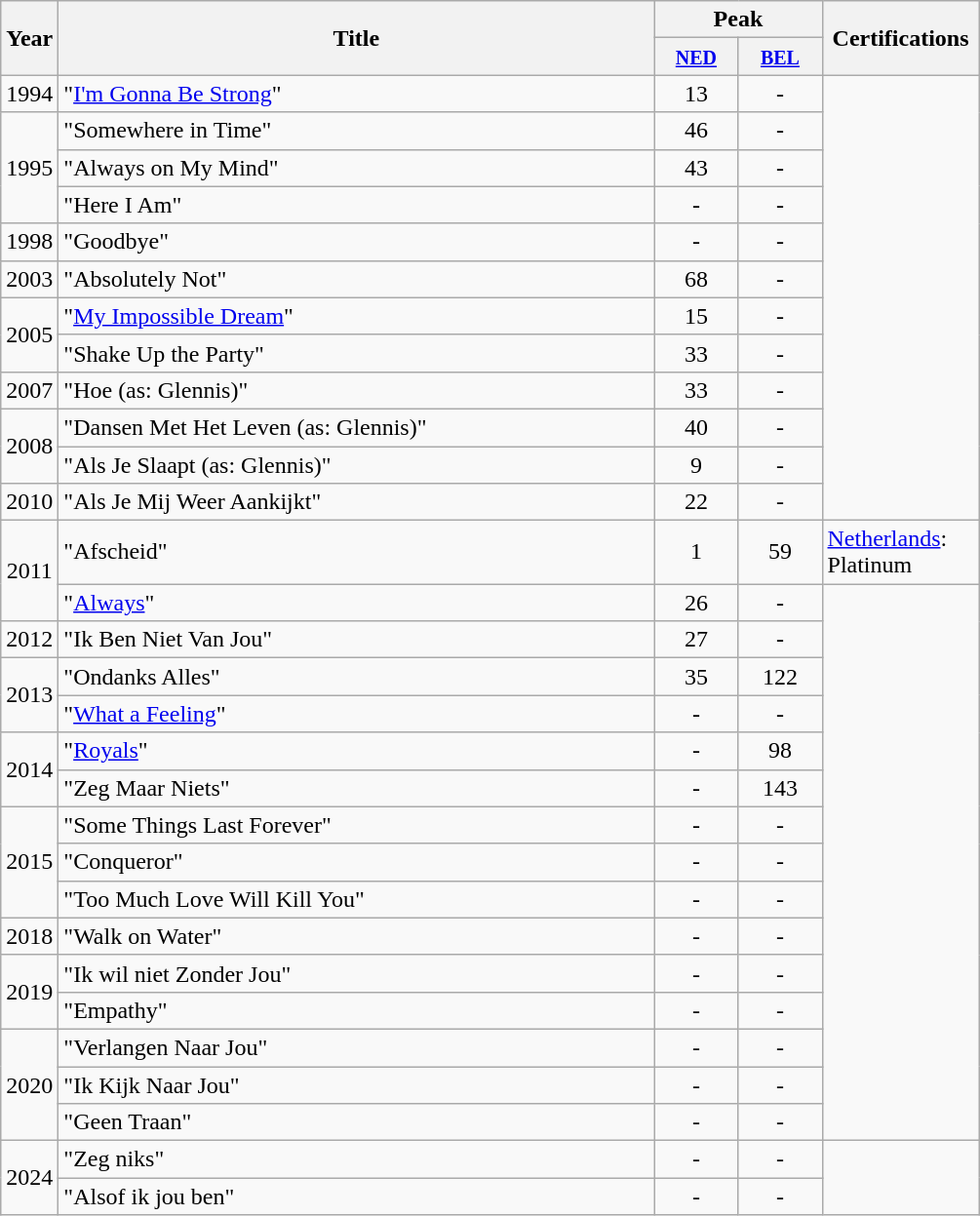<table class="wikitable">
<tr>
<th align="center" rowspan="2" width="10">Year</th>
<th align="center" rowspan="2" width="400">Title</th>
<th align="center" colspan="2" width="50">Peak</th>
<th align="center" rowspan="2" width="100">Certifications</th>
</tr>
<tr>
<th width="50"><small><a href='#'>NED</a></small></th>
<th width="50"><small><a href='#'>BEL</a></small></th>
</tr>
<tr>
<td align="center" rowspan="1">1994</td>
<td>"<a href='#'>I'm Gonna Be Strong</a>"</td>
<td align="center">13</td>
<td align="center">-</td>
<td rowspan="12"></td>
</tr>
<tr>
<td align="center" rowspan="3">1995</td>
<td>"Somewhere in Time"</td>
<td align="center">46</td>
<td align="center">-</td>
</tr>
<tr>
<td>"Always on My Mind"</td>
<td align="center">43</td>
<td align="center">-</td>
</tr>
<tr>
<td>"Here I Am"</td>
<td align="center">-</td>
<td align="center">-</td>
</tr>
<tr>
<td>1998</td>
<td>"Goodbye"</td>
<td align="center">-</td>
<td align="center">-</td>
</tr>
<tr>
<td align="center" rowspan="1">2003</td>
<td>"Absolutely Not"</td>
<td align="center">68</td>
<td align="center">-</td>
</tr>
<tr>
<td align="center" rowspan="2">2005</td>
<td>"<a href='#'>My Impossible Dream</a>"</td>
<td align="center">15</td>
<td align="center">-</td>
</tr>
<tr>
<td>"Shake Up the Party"</td>
<td align="center">33</td>
<td align="center">-</td>
</tr>
<tr>
<td align="center" rowspan="1">2007</td>
<td>"Hoe (as: Glennis)"</td>
<td align="center">33</td>
<td align="center">-</td>
</tr>
<tr>
<td align="center" rowspan="2">2008</td>
<td>"Dansen Met Het Leven (as: Glennis)"</td>
<td align="center">40</td>
<td align="center">-</td>
</tr>
<tr>
<td>"Als Je Slaapt (as: Glennis)"</td>
<td align="center">9</td>
<td align="center">-</td>
</tr>
<tr>
<td align="center" rowspan="1">2010</td>
<td>"Als Je Mij Weer Aankijkt"</td>
<td align="center">22</td>
<td align="center">-</td>
</tr>
<tr>
<td align="center" rowspan="2">2011</td>
<td>"Afscheid"</td>
<td align="center">1</td>
<td align="center">59</td>
<td><a href='#'>Netherlands</a>: Platinum</td>
</tr>
<tr>
<td>"<a href='#'>Always</a>"</td>
<td align="center">26</td>
<td align="center">-</td>
<td rowspan="15"></td>
</tr>
<tr>
<td align="center" rowspan="1">2012</td>
<td>"Ik Ben Niet Van Jou"</td>
<td align="center">27</td>
<td align="center">-</td>
</tr>
<tr>
<td align="center" rowspan="2">2013</td>
<td>"Ondanks Alles"</td>
<td align="center">35</td>
<td align="center">122</td>
</tr>
<tr>
<td>"<a href='#'>What a Feeling</a>"</td>
<td align="center">-</td>
<td align="center">-</td>
</tr>
<tr>
<td align="center" rowspan="2">2014</td>
<td>"<a href='#'>Royals</a>"</td>
<td align="center">-</td>
<td align="center">98</td>
</tr>
<tr>
<td>"Zeg Maar Niets"</td>
<td align="center">-</td>
<td align="center">143</td>
</tr>
<tr>
<td align="center" rowspan="3">2015</td>
<td>"Some Things Last Forever"</td>
<td align="center">-</td>
<td align="center">-</td>
</tr>
<tr>
<td>"Conqueror"</td>
<td align="center">-</td>
<td align="center">-</td>
</tr>
<tr>
<td>"Too Much Love Will Kill You"</td>
<td align="center">-</td>
<td align="center">-</td>
</tr>
<tr>
<td align="center" rowspan="1">2018</td>
<td>"Walk on Water"</td>
<td align="center">-</td>
<td align="center">-</td>
</tr>
<tr>
<td align="center" rowspan="2">2019</td>
<td>"Ik wil niet Zonder Jou"</td>
<td align="center">-</td>
<td align="center">-</td>
</tr>
<tr>
<td>"Empathy"</td>
<td align="center">-</td>
<td align="center">-</td>
</tr>
<tr>
<td align="center" rowspan="3">2020</td>
<td>"Verlangen Naar Jou"</td>
<td align="center">-</td>
<td align="center">-</td>
</tr>
<tr>
<td>"Ik Kijk Naar Jou"</td>
<td align="center">-</td>
<td align="center">-</td>
</tr>
<tr>
<td>"Geen Traan"</td>
<td align="center">-</td>
<td align="center">-</td>
</tr>
<tr>
<td align="center" rowspan="2">2024</td>
<td>"Zeg niks"</td>
<td align="center">-</td>
<td align="center">-</td>
</tr>
<tr>
<td>"Alsof ik jou ben"</td>
<td align="center">-</td>
<td align="center">-</td>
</tr>
</table>
